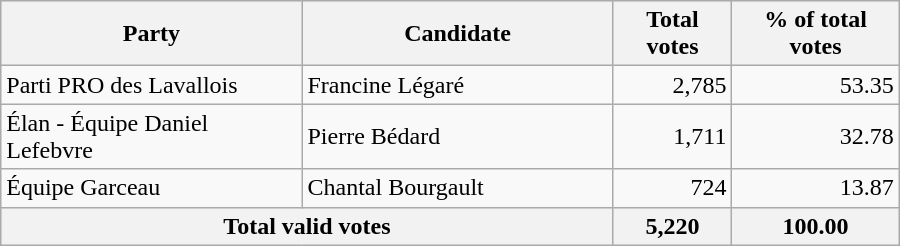<table style="width:600px;" class="wikitable">
<tr style="background-color:#E9E9E9">
<th colspan="2" style="width: 200px">Party</th>
<th colspan="1" style="width: 200px">Candidate</th>
<th align="right">Total votes</th>
<th align="right">% of total votes</th>
</tr>
<tr>
<td colspan="2" align="left">Parti PRO des Lavallois</td>
<td align="left">Francine Légaré</td>
<td align="right">2,785</td>
<td align="right">53.35</td>
</tr>
<tr>
<td colspan="2" align="left">Élan - Équipe Daniel Lefebvre</td>
<td align="left">Pierre Bédard</td>
<td align="right">1,711</td>
<td align="right">32.78</td>
</tr>
<tr>
<td colspan="2" align="left">Équipe Garceau</td>
<td align="left">Chantal Bourgault</td>
<td align="right">724</td>
<td align="right">13.87</td>
</tr>
<tr bgcolor="#EEEEEE">
<th colspan="3"  align="left">Total valid votes</th>
<th align="right">5,220</th>
<th align="right">100.00</th>
</tr>
</table>
